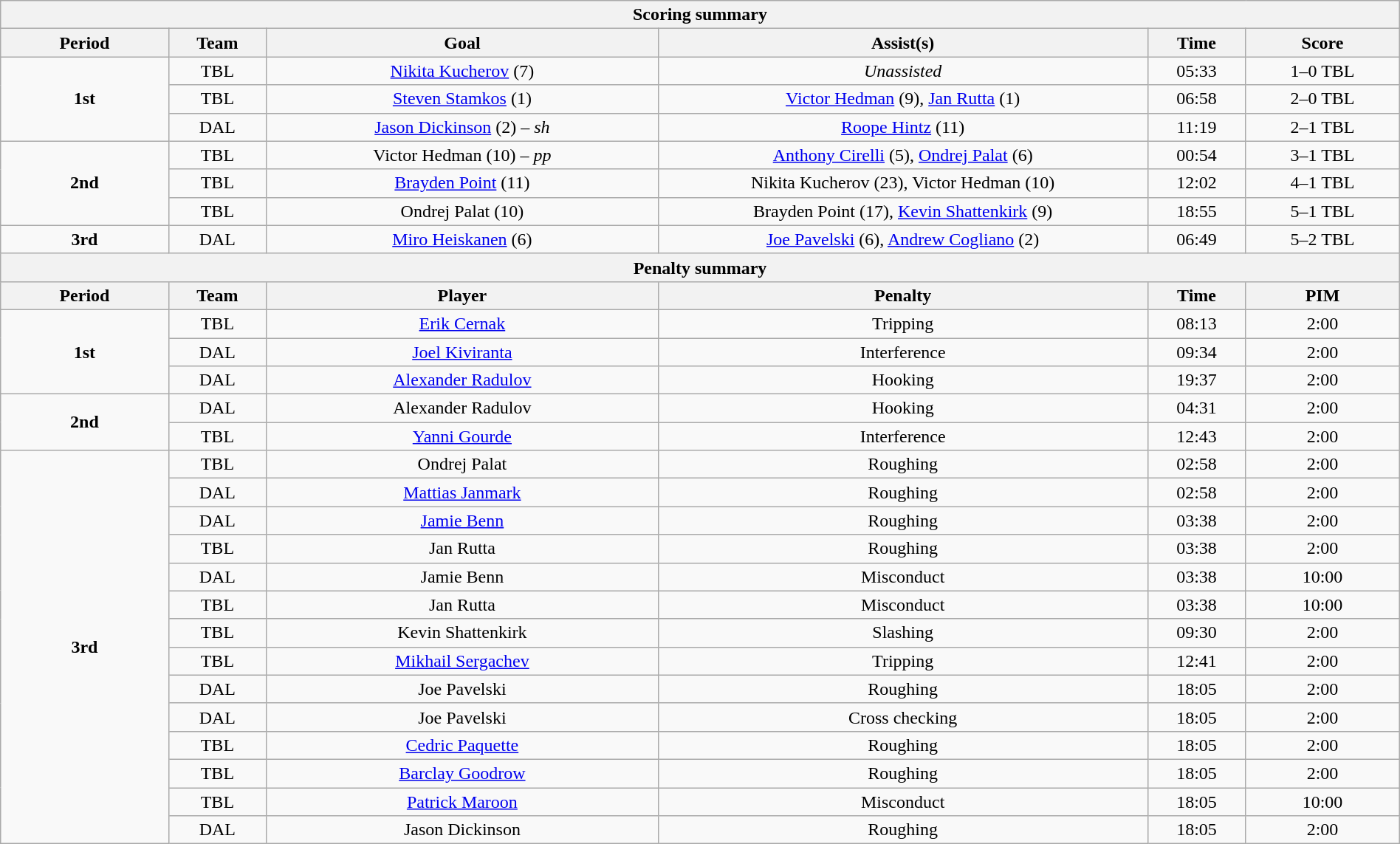<table style="width:100%;" class="wikitable">
<tr>
<th colspan="6">Scoring summary</th>
</tr>
<tr>
<th style="width:12%;">Period</th>
<th style="width:7%;">Team</th>
<th style="width:28%;">Goal</th>
<th style="width:35%;">Assist(s)</th>
<th style="width:7%;">Time</th>
<th style="width:11%;">Score</th>
</tr>
<tr>
<td style="text-align:center;" rowspan="3"><strong>1st</strong></td>
<td style="text-align:center;">TBL</td>
<td style="text-align:center;"><a href='#'>Nikita Kucherov</a> (7)</td>
<td style="text-align:center;"><em>Unassisted</em></td>
<td style="text-align:center;">05:33</td>
<td style="text-align:center;">1–0 TBL</td>
</tr>
<tr>
<td style="text-align:center;">TBL</td>
<td style="text-align:center;"><a href='#'>Steven Stamkos</a> (1)</td>
<td style="text-align:center;"><a href='#'>Victor Hedman</a> (9), <a href='#'>Jan Rutta</a> (1)</td>
<td style="text-align:center;">06:58</td>
<td style="text-align:center;">2–0 TBL</td>
</tr>
<tr>
<td style="text-align:center;">DAL</td>
<td style="text-align:center;"><a href='#'>Jason Dickinson</a> (2) – <em>sh</em></td>
<td style="text-align:center;"><a href='#'>Roope Hintz</a> (11)</td>
<td style="text-align:center;">11:19</td>
<td style="text-align:center;">2–1 TBL</td>
</tr>
<tr>
<td style="text-align:center;" rowspan="3"><strong>2nd</strong></td>
<td style="text-align:center;">TBL</td>
<td style="text-align:center;">Victor Hedman (10) – <em>pp</em></td>
<td style="text-align:center;"><a href='#'>Anthony Cirelli</a> (5), <a href='#'>Ondrej Palat</a> (6)</td>
<td style="text-align:center;">00:54</td>
<td style="text-align:center;">3–1 TBL</td>
</tr>
<tr>
<td style="text-align:center;">TBL</td>
<td style="text-align:center;"><a href='#'>Brayden Point</a> (11)</td>
<td style="text-align:center;">Nikita Kucherov (23), Victor Hedman (10)</td>
<td style="text-align:center;">12:02</td>
<td style="text-align:center;">4–1 TBL</td>
</tr>
<tr>
<td style="text-align:center;">TBL</td>
<td style="text-align:center;">Ondrej Palat (10)</td>
<td style="text-align:center;">Brayden Point (17), <a href='#'>Kevin Shattenkirk</a> (9)</td>
<td style="text-align:center;">18:55</td>
<td style="text-align:center;">5–1 TBL</td>
</tr>
<tr>
<td style="text-align:center;" rowspan="1"><strong>3rd</strong></td>
<td style="text-align:center;">DAL</td>
<td style="text-align:center;"><a href='#'>Miro Heiskanen</a> (6)</td>
<td style="text-align:center;"><a href='#'>Joe Pavelski</a> (6), <a href='#'>Andrew Cogliano</a> (2)</td>
<td style="text-align:center;">06:49</td>
<td style="text-align:center;">5–2 TBL</td>
</tr>
<tr>
<th colspan="6">Penalty summary</th>
</tr>
<tr>
<th style="width:12%;">Period</th>
<th style="width:7%;">Team</th>
<th style="width:28%;">Player</th>
<th style="width:35%;">Penalty</th>
<th style="width:7%;">Time</th>
<th style="width:11%;">PIM</th>
</tr>
<tr style="text-align:center;">
<td rowspan="3"><strong>1st</strong></td>
<td>TBL</td>
<td><a href='#'>Erik Cernak</a></td>
<td>Tripping</td>
<td>08:13</td>
<td>2:00</td>
</tr>
<tr style="text-align:center;">
<td>DAL</td>
<td><a href='#'>Joel Kiviranta</a></td>
<td>Interference</td>
<td>09:34</td>
<td>2:00</td>
</tr>
<tr style="text-align:center;">
<td>DAL</td>
<td><a href='#'>Alexander Radulov</a></td>
<td>Hooking</td>
<td>19:37</td>
<td>2:00</td>
</tr>
<tr style="text-align:center;">
<td rowspan="2"><strong>2nd</strong></td>
<td>DAL</td>
<td>Alexander Radulov</td>
<td>Hooking</td>
<td>04:31</td>
<td>2:00</td>
</tr>
<tr style="text-align:center;">
<td>TBL</td>
<td><a href='#'>Yanni Gourde</a></td>
<td>Interference</td>
<td>12:43</td>
<td>2:00</td>
</tr>
<tr style="text-align:center;">
<td rowspan="14"><strong>3rd</strong></td>
<td>TBL</td>
<td>Ondrej Palat</td>
<td>Roughing</td>
<td>02:58</td>
<td>2:00</td>
</tr>
<tr style="text-align:center;">
<td>DAL</td>
<td><a href='#'>Mattias Janmark</a></td>
<td>Roughing</td>
<td>02:58</td>
<td>2:00</td>
</tr>
<tr style="text-align:center;">
<td>DAL</td>
<td><a href='#'>Jamie Benn</a></td>
<td>Roughing</td>
<td>03:38</td>
<td>2:00</td>
</tr>
<tr style="text-align:center;">
<td>TBL</td>
<td>Jan Rutta</td>
<td>Roughing</td>
<td>03:38</td>
<td>2:00</td>
</tr>
<tr style="text-align:center;">
<td>DAL</td>
<td>Jamie Benn</td>
<td>Misconduct</td>
<td>03:38</td>
<td>10:00</td>
</tr>
<tr style="text-align:center;">
<td>TBL</td>
<td>Jan Rutta</td>
<td>Misconduct</td>
<td>03:38</td>
<td>10:00</td>
</tr>
<tr style="text-align:center;">
<td>TBL</td>
<td>Kevin Shattenkirk</td>
<td>Slashing</td>
<td>09:30</td>
<td>2:00</td>
</tr>
<tr style="text-align:center;">
<td>TBL</td>
<td><a href='#'>Mikhail Sergachev</a></td>
<td>Tripping</td>
<td>12:41</td>
<td>2:00</td>
</tr>
<tr style="text-align:center;">
<td>DAL</td>
<td>Joe Pavelski</td>
<td>Roughing</td>
<td>18:05</td>
<td>2:00</td>
</tr>
<tr style="text-align:center;">
<td>DAL</td>
<td>Joe Pavelski</td>
<td>Cross checking</td>
<td>18:05</td>
<td>2:00</td>
</tr>
<tr style="text-align:center;">
<td>TBL</td>
<td><a href='#'>Cedric Paquette</a></td>
<td>Roughing</td>
<td>18:05</td>
<td>2:00</td>
</tr>
<tr style="text-align:center;">
<td>TBL</td>
<td><a href='#'>Barclay Goodrow</a></td>
<td>Roughing</td>
<td>18:05</td>
<td>2:00</td>
</tr>
<tr style="text-align:center;">
<td>TBL</td>
<td><a href='#'>Patrick Maroon</a></td>
<td>Misconduct</td>
<td>18:05</td>
<td>10:00</td>
</tr>
<tr style="text-align:center;">
<td>DAL</td>
<td>Jason Dickinson</td>
<td>Roughing</td>
<td>18:05</td>
<td>2:00</td>
</tr>
</table>
